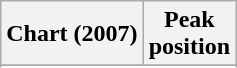<table class="wikitable sortable plainrowheaders">
<tr>
<th scope="col">Chart (2007)</th>
<th scope="col">Peak<br>position</th>
</tr>
<tr>
</tr>
<tr>
</tr>
<tr>
</tr>
<tr>
</tr>
</table>
